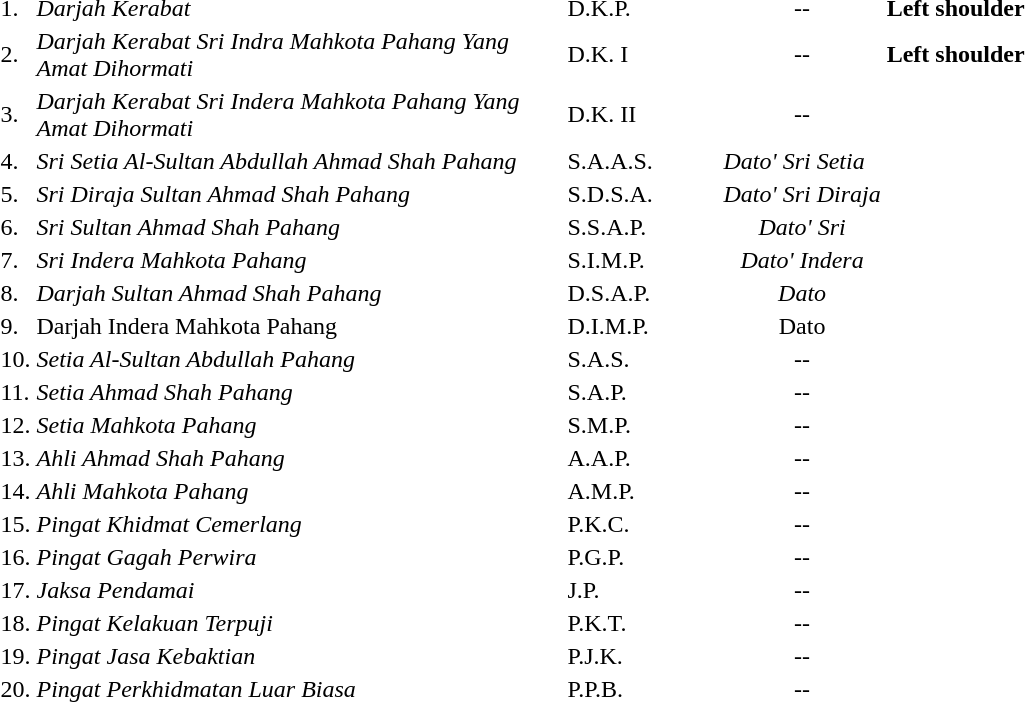<table>
<tr>
<td>1.</td>
<td width=350px><em>Darjah Kerabat</em></td>
<td width=100px>D.K.P.</td>
<td align=center>--</td>
<td><strong>Left shoulder</strong></td>
</tr>
<tr>
<td>2.</td>
<td><em>Darjah Kerabat Sri Indra Mahkota Pahang Yang Amat Dihormati</em></td>
<td>D.K. I</td>
<td align=center>--</td>
<td width=100px><strong>Left shoulder</strong></td>
</tr>
<tr>
<td>3.</td>
<td><em>Darjah Kerabat Sri Indera Mahkota Pahang Yang Amat Dihormati</em></td>
<td>D.K. II</td>
<td align=center>--</td>
</tr>
<tr>
<td>4.</td>
<td><em>Sri Setia Al-Sultan Abdullah Ahmad Shah Pahang</em></td>
<td>S.A.A.S.</td>
<td><em>Dato' Sri Setia</em></td>
</tr>
<tr>
<td>5.</td>
<td><em>Sri Diraja Sultan Ahmad Shah Pahang</em></td>
<td>S.D.S.A.</td>
<td align=center><em>Dato' Sri Diraja</em></td>
</tr>
<tr>
<td>6.</td>
<td><em>Sri Sultan Ahmad Shah Pahang</em></td>
<td>S.S.A.P.</td>
<td align=center><em>Dato' Sri</em></td>
<td></td>
</tr>
<tr>
<td>7.</td>
<td><em>Sri Indera Mahkota Pahang</em></td>
<td>S.I.M.P.</td>
<td align=center><em>Dato' Indera</em></td>
<td></td>
</tr>
<tr>
<td>8.</td>
<td><em>Darjah Sultan Ahmad Shah Pahang</em></td>
<td>D.S.A.P.</td>
<td align=center><em>Dato<strong></td>
</tr>
<tr>
<td>9.</td>
<td></em>Darjah Indera Mahkota Pahang<em></td>
<td>D.I.M.P.</td>
<td align=center></em>Dato</strong></td>
</tr>
<tr>
<td>10.</td>
<td><em>Setia Al-Sultan Abdullah Pahang</em></td>
<td>S.A.S.</td>
<td align=center>--</td>
</tr>
<tr>
<td>11.</td>
<td><em>Setia Ahmad Shah Pahang</em></td>
<td>S.A.P.</td>
<td align=center>--</td>
</tr>
<tr>
<td>12.</td>
<td><em>Setia Mahkota Pahang</em></td>
<td>S.M.P.</td>
<td align=center>--</td>
</tr>
<tr>
<td>13.</td>
<td><em>Ahli Ahmad Shah Pahang</em></td>
<td>A.A.P.</td>
<td align=center>--</td>
</tr>
<tr>
<td>14.</td>
<td><em>Ahli Mahkota Pahang</em></td>
<td>A.M.P.</td>
<td align=center>--</td>
</tr>
<tr>
<td>15.</td>
<td><em>Pingat Khidmat Cemerlang</em></td>
<td>P.K.C.</td>
<td align=center>--</td>
</tr>
<tr>
<td>16.</td>
<td><em>Pingat Gagah Perwira</em></td>
<td>P.G.P.</td>
<td align=center>--</td>
</tr>
<tr>
<td>17.</td>
<td><em>Jaksa Pendamai</em></td>
<td>J.P.</td>
<td align=center>--</td>
</tr>
<tr>
<td>18.</td>
<td><em>Pingat Kelakuan Terpuji</em></td>
<td>P.K.T.</td>
<td align=center>--</td>
</tr>
<tr>
<td>19.</td>
<td><em>Pingat Jasa Kebaktian</em></td>
<td>P.J.K.</td>
<td align=center>--</td>
</tr>
<tr>
<td>20.</td>
<td><em>Pingat Perkhidmatan Luar Biasa</em></td>
<td>P.P.B.</td>
<td align=center>--</td>
</tr>
</table>
